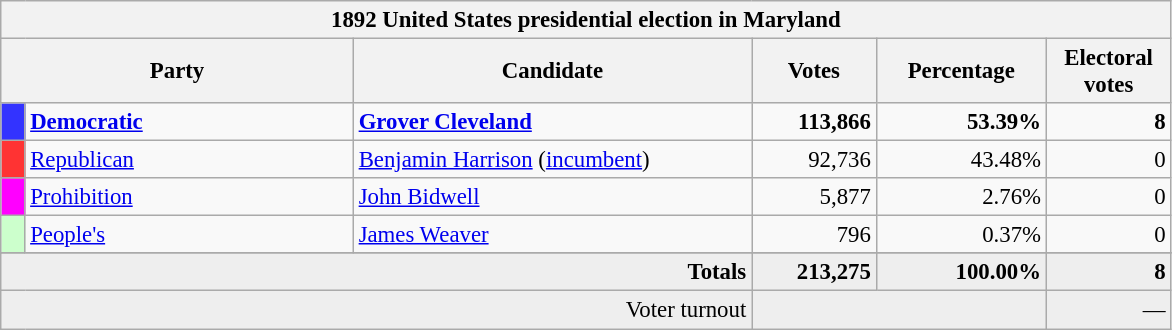<table class="wikitable" style="font-size: 95%;">
<tr>
<th colspan="6">1892 United States presidential election in Maryland</th>
</tr>
<tr>
<th colspan="2" style="width: 15em">Party</th>
<th style="width: 17em">Candidate</th>
<th style="width: 5em">Votes</th>
<th style="width: 7em">Percentage</th>
<th style="width: 5em">Electoral votes</th>
</tr>
<tr>
<th style="background-color:#3333FF; width: 3px"></th>
<td style="width: 130px"><strong><a href='#'>Democratic</a></strong></td>
<td><strong><a href='#'>Grover Cleveland</a></strong></td>
<td align="right"><strong>113,866</strong></td>
<td align="right"><strong>53.39%</strong></td>
<td align="right"><strong>8</strong></td>
</tr>
<tr>
<th style="background-color:#FF3333; width: 3px"></th>
<td style="width: 130px"><a href='#'>Republican</a></td>
<td><a href='#'>Benjamin Harrison</a> (<a href='#'>incumbent</a>)</td>
<td align="right">92,736</td>
<td align="right">43.48%</td>
<td align="right">0</td>
</tr>
<tr>
<th style="background-color:#FF00FF; width: 3px"></th>
<td style="width: 130px"><a href='#'>Prohibition</a></td>
<td><a href='#'>John Bidwell</a></td>
<td align="right">5,877</td>
<td align="right">2.76%</td>
<td align="right">0</td>
</tr>
<tr>
<th style="background-color:#CCFFCC; width: 3px"></th>
<td style="width: 130px"><a href='#'>People's</a></td>
<td><a href='#'>James Weaver</a></td>
<td align="right">796</td>
<td align="right">0.37%</td>
<td align="right">0</td>
</tr>
<tr>
</tr>
<tr bgcolor="#EEEEEE">
<td colspan="3" align="right"><strong>Totals</strong></td>
<td align="right"><strong>213,275</strong></td>
<td align="right"><strong>100.00%</strong></td>
<td align="right"><strong>8</strong></td>
</tr>
<tr bgcolor="#EEEEEE">
<td colspan="3" align="right">Voter turnout</td>
<td colspan="2" align="right"></td>
<td align="right">—</td>
</tr>
</table>
